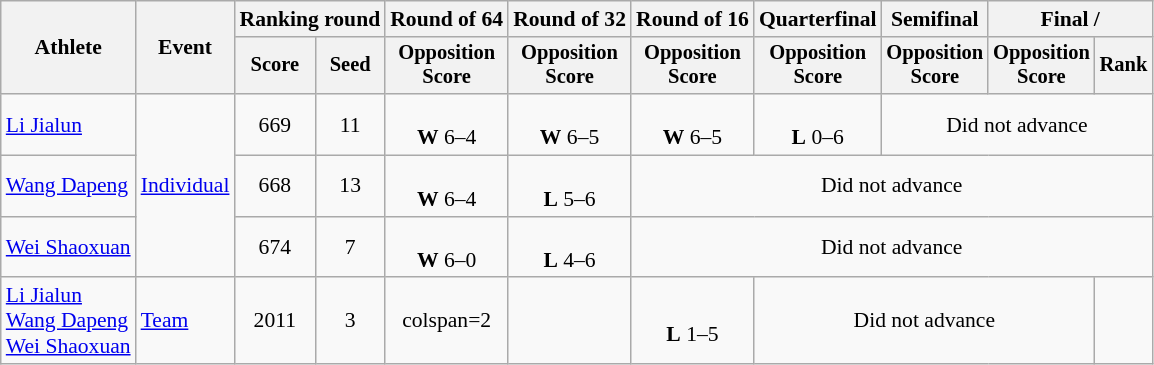<table class="wikitable" style="font-size:90%">
<tr>
<th rowspan=2>Athlete</th>
<th rowspan=2>Event</th>
<th colspan="2">Ranking round</th>
<th>Round of 64</th>
<th>Round of 32</th>
<th>Round of 16</th>
<th>Quarterfinal</th>
<th>Semifinal</th>
<th colspan="2">Final / </th>
</tr>
<tr style="font-size:95%">
<th>Score</th>
<th>Seed</th>
<th>Opposition<br>Score</th>
<th>Opposition<br>Score</th>
<th>Opposition<br>Score</th>
<th>Opposition<br>Score</th>
<th>Opposition<br>Score</th>
<th>Opposition<br>Score</th>
<th>Rank</th>
</tr>
<tr align=center>
<td align=left><a href='#'>Li Jialun</a></td>
<td align=left rowspan=3><a href='#'>Individual</a></td>
<td>669</td>
<td>11</td>
<td><br><strong>W</strong> 6–4</td>
<td><br><strong>W</strong> 6–5</td>
<td><br><strong>W</strong> 6–5</td>
<td><br><strong>L</strong> 0–6</td>
<td colspan=3>Did not advance</td>
</tr>
<tr align=center>
<td align=left><a href='#'>Wang Dapeng</a></td>
<td>668</td>
<td>13</td>
<td><br><strong>W</strong> 6–4</td>
<td><br><strong>L</strong> 5–6</td>
<td colspan=5>Did not advance</td>
</tr>
<tr align=center>
<td align=left><a href='#'>Wei Shaoxuan</a></td>
<td>674</td>
<td>7</td>
<td><br><strong>W</strong> 6–0</td>
<td><br> <strong>L</strong> 4–6</td>
<td colspan=5>Did not advance</td>
</tr>
<tr align=center>
<td align=left><a href='#'>Li Jialun</a><br><a href='#'>Wang Dapeng</a><br><a href='#'>Wei Shaoxuan</a></td>
<td align=left><a href='#'>Team</a></td>
<td>2011</td>
<td>3</td>
<td>colspan=2 </td>
<td></td>
<td><br><strong>L</strong> 1–5</td>
<td colspan=3>Did not advance</td>
</tr>
</table>
